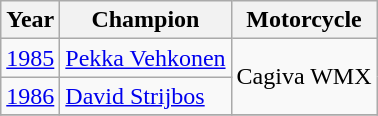<table class="wikitable">
<tr>
<th>Year</th>
<th>Champion</th>
<th>Motorcycle</th>
</tr>
<tr>
<td><a href='#'>1985</a></td>
<td> <a href='#'>Pekka Vehkonen</a></td>
<td rowspan="2">Cagiva WMX</td>
</tr>
<tr>
<td><a href='#'>1986</a></td>
<td> <a href='#'>David Strijbos</a></td>
</tr>
<tr>
</tr>
</table>
